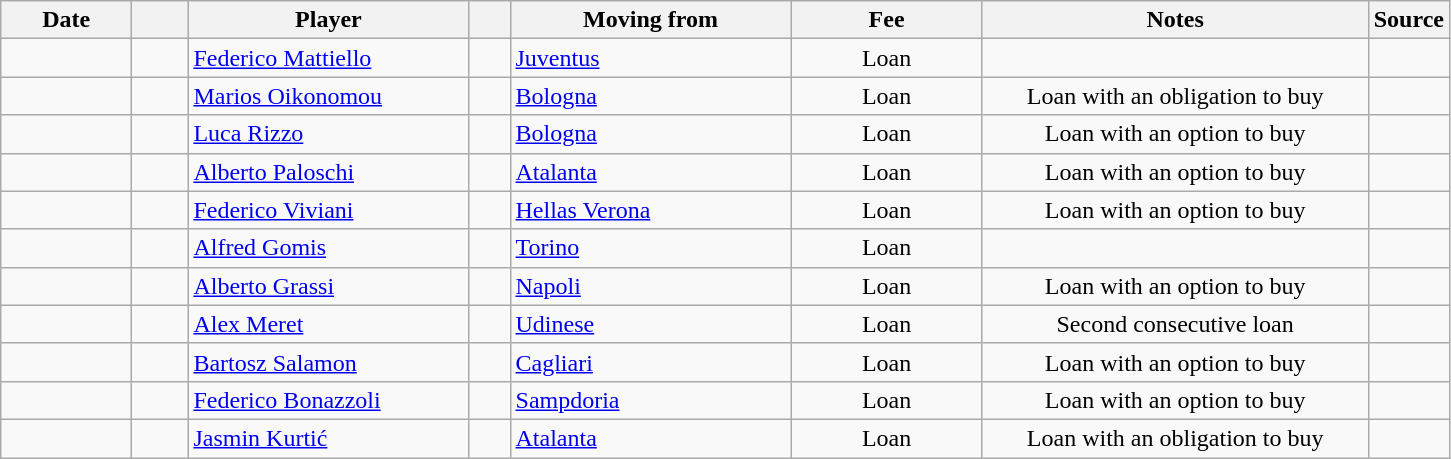<table class="wikitable sortable">
<tr>
<th style="width:80px;">Date</th>
<th style="width:30px;"></th>
<th style="width:180px;">Player</th>
<th style="width:20px;"></th>
<th style="width:180px;">Moving from</th>
<th style="width:120px;" class="unsortable">Fee</th>
<th style="width:250px;" class="unsortable">Notes</th>
<th style="width:20px;">Source</th>
</tr>
<tr>
<td></td>
<td align=center></td>
<td> <a href='#'>Federico Mattiello</a></td>
<td align=center></td>
<td> <a href='#'>Juventus</a></td>
<td align=center>Loan</td>
<td align=center></td>
<td></td>
</tr>
<tr>
<td></td>
<td align=center></td>
<td> <a href='#'>Marios Oikonomou</a></td>
<td align=center></td>
<td> <a href='#'>Bologna</a></td>
<td align=center>Loan</td>
<td align=center>Loan with an obligation to buy</td>
<td></td>
</tr>
<tr>
<td></td>
<td align=center></td>
<td> <a href='#'>Luca Rizzo</a></td>
<td align=center></td>
<td> <a href='#'>Bologna</a></td>
<td align=center>Loan</td>
<td align=center>Loan with an option to buy</td>
<td></td>
</tr>
<tr>
<td></td>
<td align=center></td>
<td> <a href='#'>Alberto Paloschi</a></td>
<td align=center></td>
<td> <a href='#'>Atalanta</a></td>
<td align=center>Loan</td>
<td align=center>Loan with an option to buy</td>
<td></td>
</tr>
<tr>
<td></td>
<td align=center></td>
<td> <a href='#'>Federico Viviani</a></td>
<td align=center></td>
<td> <a href='#'>Hellas Verona</a></td>
<td align=center>Loan</td>
<td align=center>Loan with an option to buy</td>
<td></td>
</tr>
<tr>
<td></td>
<td align=center></td>
<td> <a href='#'>Alfred Gomis</a></td>
<td align=center></td>
<td> <a href='#'>Torino</a></td>
<td align=center>Loan</td>
<td align=center></td>
<td></td>
</tr>
<tr>
<td></td>
<td align=center></td>
<td> <a href='#'>Alberto Grassi</a></td>
<td align=center></td>
<td> <a href='#'>Napoli</a></td>
<td align=center>Loan</td>
<td align=center>Loan with an option to buy</td>
<td></td>
</tr>
<tr>
<td></td>
<td align=center></td>
<td> <a href='#'>Alex Meret</a></td>
<td align=center></td>
<td> <a href='#'>Udinese</a></td>
<td align=center>Loan</td>
<td align=center>Second consecutive loan</td>
<td></td>
</tr>
<tr>
<td></td>
<td align=center></td>
<td> <a href='#'>Bartosz Salamon</a></td>
<td align=center></td>
<td> <a href='#'>Cagliari</a></td>
<td align=center>Loan</td>
<td align=center>Loan with an option to buy</td>
<td></td>
</tr>
<tr>
<td></td>
<td align=center></td>
<td> <a href='#'>Federico Bonazzoli</a></td>
<td align=center></td>
<td> <a href='#'>Sampdoria</a></td>
<td align=center>Loan</td>
<td align=center>Loan with an option to buy</td>
<td></td>
</tr>
<tr>
<td></td>
<td align=center></td>
<td> <a href='#'>Jasmin Kurtić</a></td>
<td align=center></td>
<td> <a href='#'>Atalanta</a></td>
<td align=center>Loan</td>
<td align=center>Loan with an obligation to buy</td>
<td></td>
</tr>
</table>
